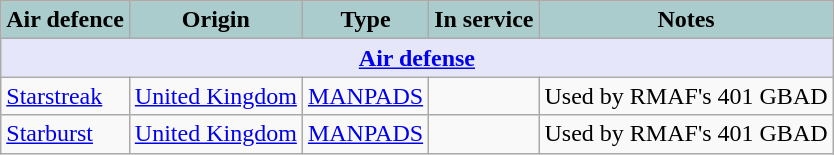<table class="wikitable">
<tr>
<th style="text-align:center; background:#acc;">Air defence</th>
<th style="text-align: center; background:#acc;">Origin</th>
<th style="text-align:l center; background:#acc;">Type</th>
<th style="text-align:l center; background:#acc;">In service</th>
<th style="text-align: center; background:#acc;">Notes</th>
</tr>
<tr>
<th colspan="5" style="align: center; background: lavender;"><a href='#'>Air defense</a></th>
</tr>
<tr>
<td><a href='#'>Starstreak</a></td>
<td><a href='#'>United Kingdom</a></td>
<td><a href='#'>MANPADS</a></td>
<td></td>
<td>Used by RMAF's 401 GBAD</td>
</tr>
<tr>
<td><a href='#'>Starburst</a></td>
<td><a href='#'>United Kingdom</a></td>
<td><a href='#'>MANPADS</a></td>
<td></td>
<td>Used by RMAF's 401 GBAD</td>
</tr>
</table>
